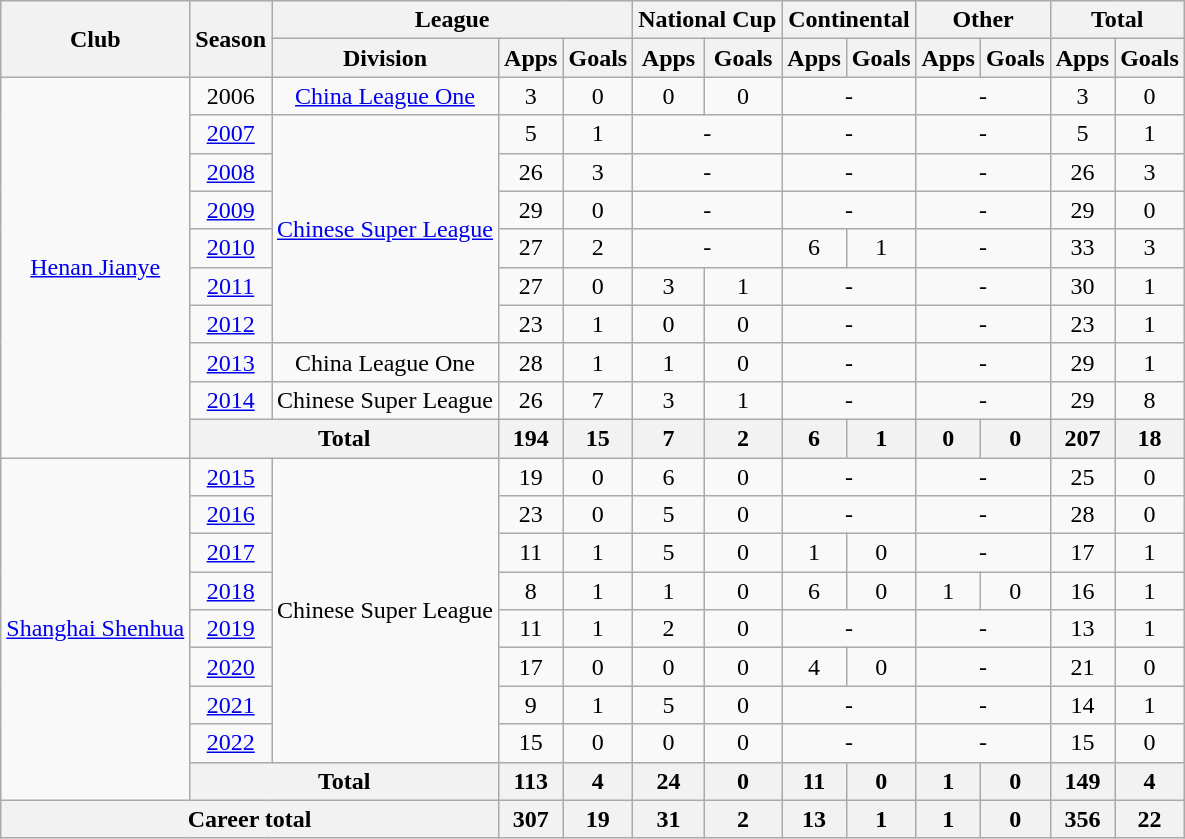<table class="wikitable" style="text-align: center">
<tr>
<th rowspan="2">Club</th>
<th rowspan="2">Season</th>
<th colspan="3">League</th>
<th colspan="2">National Cup</th>
<th colspan="2">Continental</th>
<th colspan="2">Other</th>
<th colspan="2">Total</th>
</tr>
<tr>
<th>Division</th>
<th>Apps</th>
<th>Goals</th>
<th>Apps</th>
<th>Goals</th>
<th>Apps</th>
<th>Goals</th>
<th>Apps</th>
<th>Goals</th>
<th>Apps</th>
<th>Goals</th>
</tr>
<tr>
<td rowspan="10"><a href='#'>Henan Jianye</a></td>
<td>2006</td>
<td><a href='#'>China League One</a></td>
<td>3</td>
<td>0</td>
<td>0</td>
<td>0</td>
<td colspan="2">-</td>
<td colspan="2">-</td>
<td>3</td>
<td>0</td>
</tr>
<tr>
<td><a href='#'>2007</a></td>
<td rowspan="6"><a href='#'>Chinese Super League</a></td>
<td>5</td>
<td>1</td>
<td colspan="2">-</td>
<td colspan="2">-</td>
<td colspan="2">-</td>
<td>5</td>
<td>1</td>
</tr>
<tr>
<td><a href='#'>2008</a></td>
<td>26</td>
<td>3</td>
<td colspan="2">-</td>
<td colspan="2">-</td>
<td colspan="2">-</td>
<td>26</td>
<td>3</td>
</tr>
<tr>
<td><a href='#'>2009</a></td>
<td>29</td>
<td>0</td>
<td colspan="2">-</td>
<td colspan="2">-</td>
<td colspan="2">-</td>
<td>29</td>
<td>0</td>
</tr>
<tr>
<td><a href='#'>2010</a></td>
<td>27</td>
<td>2</td>
<td colspan="2">-</td>
<td>6</td>
<td>1</td>
<td colspan="2">-</td>
<td>33</td>
<td>3</td>
</tr>
<tr>
<td><a href='#'>2011</a></td>
<td>27</td>
<td>0</td>
<td>3</td>
<td>1</td>
<td colspan="2">-</td>
<td colspan="2">-</td>
<td>30</td>
<td>1</td>
</tr>
<tr>
<td><a href='#'>2012</a></td>
<td>23</td>
<td>1</td>
<td>0</td>
<td>0</td>
<td colspan="2">-</td>
<td colspan="2">-</td>
<td>23</td>
<td>1</td>
</tr>
<tr>
<td><a href='#'>2013</a></td>
<td>China League One</td>
<td>28</td>
<td>1</td>
<td>1</td>
<td>0</td>
<td colspan="2">-</td>
<td colspan="2">-</td>
<td>29</td>
<td>1</td>
</tr>
<tr>
<td><a href='#'>2014</a></td>
<td>Chinese Super League</td>
<td>26</td>
<td>7</td>
<td>3</td>
<td>1</td>
<td colspan="2">-</td>
<td colspan="2">-</td>
<td>29</td>
<td>8</td>
</tr>
<tr>
<th colspan="2"><strong>Total</strong></th>
<th>194</th>
<th>15</th>
<th>7</th>
<th>2</th>
<th>6</th>
<th>1</th>
<th>0</th>
<th>0</th>
<th>207</th>
<th>18</th>
</tr>
<tr>
<td rowspan=9><a href='#'>Shanghai Shenhua</a></td>
<td><a href='#'>2015</a></td>
<td rowspan=8>Chinese Super League</td>
<td>19</td>
<td>0</td>
<td>6</td>
<td>0</td>
<td colspan="2">-</td>
<td colspan="2">-</td>
<td>25</td>
<td>0</td>
</tr>
<tr>
<td><a href='#'>2016</a></td>
<td>23</td>
<td>0</td>
<td>5</td>
<td>0</td>
<td colspan="2">-</td>
<td colspan="2">-</td>
<td>28</td>
<td>0</td>
</tr>
<tr>
<td><a href='#'>2017</a></td>
<td>11</td>
<td>1</td>
<td>5</td>
<td>0</td>
<td>1</td>
<td>0</td>
<td colspan="2">-</td>
<td>17</td>
<td>1</td>
</tr>
<tr>
<td><a href='#'>2018</a></td>
<td>8</td>
<td>1</td>
<td>1</td>
<td>0</td>
<td>6</td>
<td>0</td>
<td>1</td>
<td>0</td>
<td>16</td>
<td>1</td>
</tr>
<tr>
<td><a href='#'>2019</a></td>
<td>11</td>
<td>1</td>
<td>2</td>
<td>0</td>
<td colspan="2">-</td>
<td colspan="2">-</td>
<td>13</td>
<td>1</td>
</tr>
<tr>
<td><a href='#'>2020</a></td>
<td>17</td>
<td>0</td>
<td>0</td>
<td>0</td>
<td>4</td>
<td>0</td>
<td colspan="2">-</td>
<td>21</td>
<td>0</td>
</tr>
<tr>
<td><a href='#'>2021</a></td>
<td>9</td>
<td>1</td>
<td>5</td>
<td>0</td>
<td colspan="2">-</td>
<td colspan="2">-</td>
<td>14</td>
<td>1</td>
</tr>
<tr>
<td><a href='#'>2022</a></td>
<td>15</td>
<td>0</td>
<td>0</td>
<td>0</td>
<td colspan="2">-</td>
<td colspan="2">-</td>
<td>15</td>
<td>0</td>
</tr>
<tr>
<th colspan="2"><strong>Total</strong></th>
<th>113</th>
<th>4</th>
<th>24</th>
<th>0</th>
<th>11</th>
<th>0</th>
<th>1</th>
<th>0</th>
<th>149</th>
<th>4</th>
</tr>
<tr>
<th colspan=3>Career total</th>
<th>307</th>
<th>19</th>
<th>31</th>
<th>2</th>
<th>13</th>
<th>1</th>
<th>1</th>
<th>0</th>
<th>356</th>
<th>22</th>
</tr>
</table>
